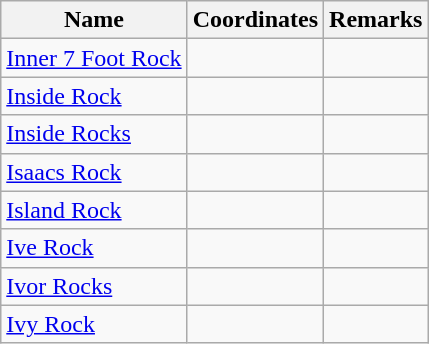<table class="wikitable">
<tr>
<th>Name</th>
<th>Coordinates</th>
<th>Remarks</th>
</tr>
<tr>
<td><a href='#'>Inner 7 Foot Rock</a></td>
<td></td>
<td></td>
</tr>
<tr>
<td><a href='#'>Inside Rock</a></td>
<td></td>
<td></td>
</tr>
<tr>
<td><a href='#'>Inside Rocks</a></td>
<td></td>
<td></td>
</tr>
<tr>
<td><a href='#'>Isaacs Rock</a></td>
<td></td>
<td></td>
</tr>
<tr>
<td><a href='#'>Island Rock</a></td>
<td></td>
<td></td>
</tr>
<tr>
<td><a href='#'>Ive Rock</a></td>
<td></td>
<td></td>
</tr>
<tr>
<td><a href='#'>Ivor Rocks</a></td>
<td></td>
<td></td>
</tr>
<tr>
<td><a href='#'>Ivy Rock</a></td>
<td></td>
<td></td>
</tr>
</table>
